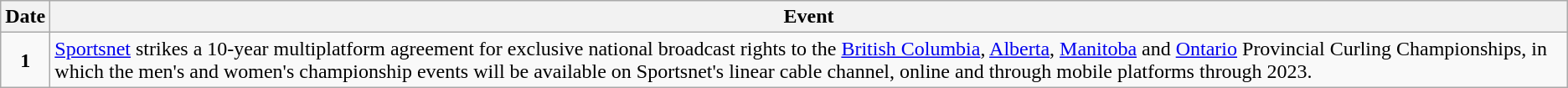<table class="wikitable">
<tr>
<th>Date</th>
<th>Event</th>
</tr>
<tr>
<td style="text-align:center;"><strong>1</strong></td>
<td><a href='#'>Sportsnet</a> strikes a 10-year multiplatform agreement for exclusive national broadcast rights to the <a href='#'>British Columbia</a>, <a href='#'>Alberta</a>, <a href='#'>Manitoba</a> and <a href='#'>Ontario</a> Provincial Curling Championships, in which the men's and women's championship events will be available on Sportsnet's linear cable channel, online and through mobile platforms through 2023.</td>
</tr>
</table>
